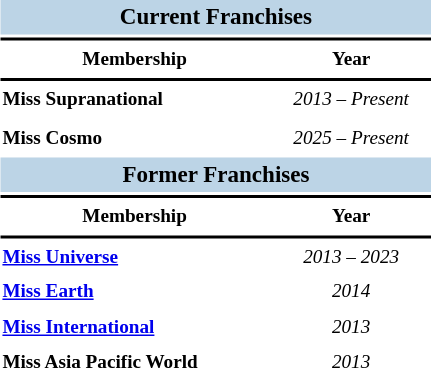<table class="toccolours" style="width: 20em; float:right; font-size:80%; line-height:1.5em; width:23%;">
<tr>
<th colspan="2" align="center" style="background:#BCD4E6;"><big>Current Franchises</big></th>
</tr>
<tr>
<td colspan="2" style="background:black"></td>
</tr>
<tr>
<th scope="col">Membership</th>
<th scope="col">Year</th>
</tr>
<tr>
<td colspan="2" style="background:black"></td>
</tr>
<tr>
<td align="left"><strong>Miss Supranational</strong></td>
<td align="center"><em>2013 – Present</em></td>
</tr>
<tr>
</tr>
<tr>
<td align="left"><strong>Miss Cosmo</strong></td>
<td align="center"><em>2025 – Present</em></td>
</tr>
<tr>
<th colspan="2" align="center" style="background:#BCD4E6;"><big>Former Franchises</big></th>
</tr>
<tr>
<td colspan="2" style="background:black"></td>
</tr>
<tr>
<th scope="col">Membership</th>
<th scope="col">Year</th>
</tr>
<tr>
<td colspan="2" style="background:black"></td>
</tr>
<tr>
<td align="left"><strong><a href='#'>Miss Universe</a></strong></td>
<td align="center"><em>2013 – 2023</em></td>
</tr>
<tr>
<td align="left"><strong><a href='#'>Miss Earth</a></strong></td>
<td align="center"><em>2014</em></td>
</tr>
<tr>
<td align="left"><strong><a href='#'>Miss International</a></strong></td>
<td align="center"><em>2013</em></td>
</tr>
<tr>
<td align="left"><strong>Miss Asia Pacific World</strong></td>
<td align="center"><em>2013</em></td>
</tr>
</table>
